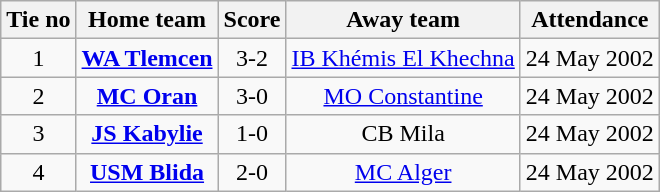<table class="wikitable" style="text-align:center">
<tr>
<th>Tie no</th>
<th>Home team</th>
<th>Score</th>
<th>Away team</th>
<th>Attendance</th>
</tr>
<tr>
<td>1</td>
<td><strong><a href='#'>WA Tlemcen</a></strong></td>
<td>3-2</td>
<td><a href='#'>IB Khémis El Khechna</a></td>
<td>24 May 2002</td>
</tr>
<tr>
<td>2</td>
<td><strong><a href='#'>MC Oran</a></strong></td>
<td>3-0</td>
<td><a href='#'>MO Constantine</a></td>
<td>24 May 2002</td>
</tr>
<tr>
<td>3</td>
<td><strong><a href='#'>JS Kabylie</a></strong></td>
<td>1-0</td>
<td>CB Mila</td>
<td>24 May 2002</td>
</tr>
<tr>
<td>4</td>
<td><strong><a href='#'>USM Blida</a></strong></td>
<td>2-0</td>
<td><a href='#'>MC Alger</a></td>
<td>24 May 2002</td>
</tr>
</table>
